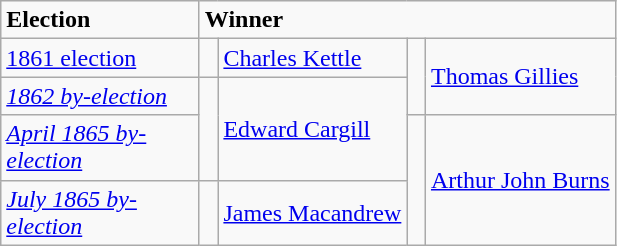<table class="wikitable">
<tr>
<td width=125><strong>Election</strong></td>
<td width=175 colspan=4><strong>Winner</strong></td>
</tr>
<tr>
<td><a href='#'>1861 election</a></td>
<td width=5 rowspan=1 bgcolor=></td>
<td rowspan=1><a href='#'>Charles Kettle</a></td>
<td width=5 rowspan=2  bgcolor=></td>
<td rowspan=2><a href='#'>Thomas Gillies</a></td>
</tr>
<tr>
<td><span><em><a href='#'>1862 by-election</a></em></span></td>
<td rowspan=2 bgcolor=></td>
<td rowspan=2><a href='#'>Edward Cargill</a></td>
</tr>
<tr>
<td><span><em><a href='#'>April 1865 by-election</a></em></span></td>
<td rowspan=2 bgcolor=></td>
<td rowspan=2><a href='#'>Arthur John Burns</a></td>
</tr>
<tr>
<td><span><em><a href='#'>July 1865 by-election</a></em></span></td>
<td rowspan=1 bgcolor=></td>
<td rowspan=1><a href='#'>James Macandrew</a></td>
</tr>
</table>
